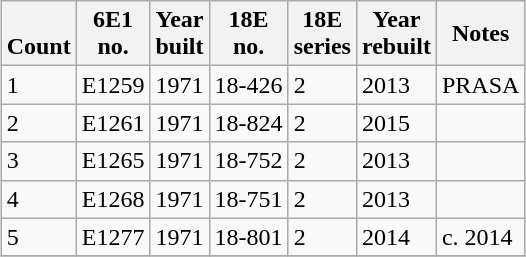<table class="wikitable collapsible collapsed sortable" style="margin:0.5em auto; font-size:100%;">
<tr>
<th><br>Count</th>
<th>6E1<br>no.</th>
<th>Year<br>built</th>
<th>18E<br>no.</th>
<th>18E<br>series</th>
<th>Year<br>rebuilt</th>
<th>Notes</th>
</tr>
<tr>
<td>1</td>
<td>E1259</td>
<td>1971</td>
<td>18-426</td>
<td>2</td>
<td>2013</td>
<td>PRASA</td>
</tr>
<tr>
<td>2</td>
<td>E1261</td>
<td>1971</td>
<td>18-824</td>
<td>2</td>
<td>2015</td>
<td></td>
</tr>
<tr>
<td>3</td>
<td>E1265</td>
<td>1971</td>
<td>18-752</td>
<td>2</td>
<td>2013</td>
<td></td>
</tr>
<tr>
<td>4</td>
<td>E1268</td>
<td>1971</td>
<td>18-751</td>
<td>2</td>
<td>2013</td>
<td></td>
</tr>
<tr>
<td>5</td>
<td>E1277</td>
<td>1971</td>
<td>18-801</td>
<td>2</td>
<td>2014</td>
<td>c. 2014</td>
</tr>
<tr>
</tr>
</table>
